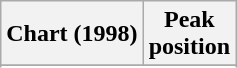<table class="wikitable sortable">
<tr>
<th align="left">Chart (1998)</th>
<th align="center">Peak<br>position</th>
</tr>
<tr>
</tr>
<tr>
</tr>
</table>
